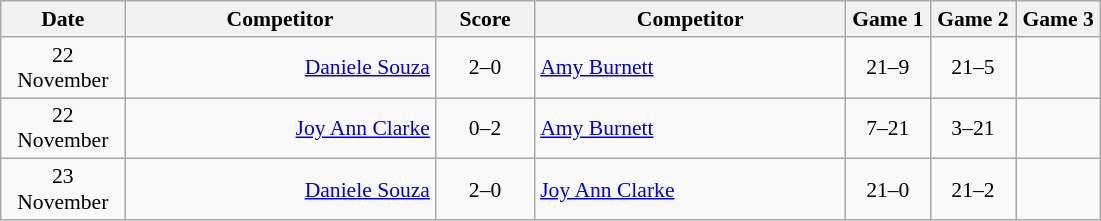<table class="wikitable" style="text-align:center; font-size:90% ">
<tr>
<th width="76">Date</th>
<th width="200" align="right">Competitor</th>
<th width="60">Score</th>
<th width="200" align="left">Competitor</th>
<th width="50">Game 1</th>
<th width="50">Game 2</th>
<th width="50">Game 3</th>
</tr>
<tr>
<td>22 November</td>
<td align="right"><a href='#'>Daniele Souza</a> </td>
<td align="center">2–0</td>
<td align="left"> <a href='#'>Amy Burnett</a></td>
<td>21–9</td>
<td>21–5</td>
<td></td>
</tr>
<tr>
<td>22 November</td>
<td align="right"><a href='#'>Joy Ann Clarke</a> </td>
<td align="center">0–2</td>
<td align="left"> <a href='#'>Amy Burnett</a></td>
<td>7–21</td>
<td>3–21</td>
<td></td>
</tr>
<tr>
<td>23 November</td>
<td align="right"><a href='#'>Daniele Souza</a> </td>
<td align="center">2–0</td>
<td align="left"> <a href='#'>Joy Ann Clarke</a></td>
<td>21–0</td>
<td>21–2</td>
<td></td>
</tr>
</table>
